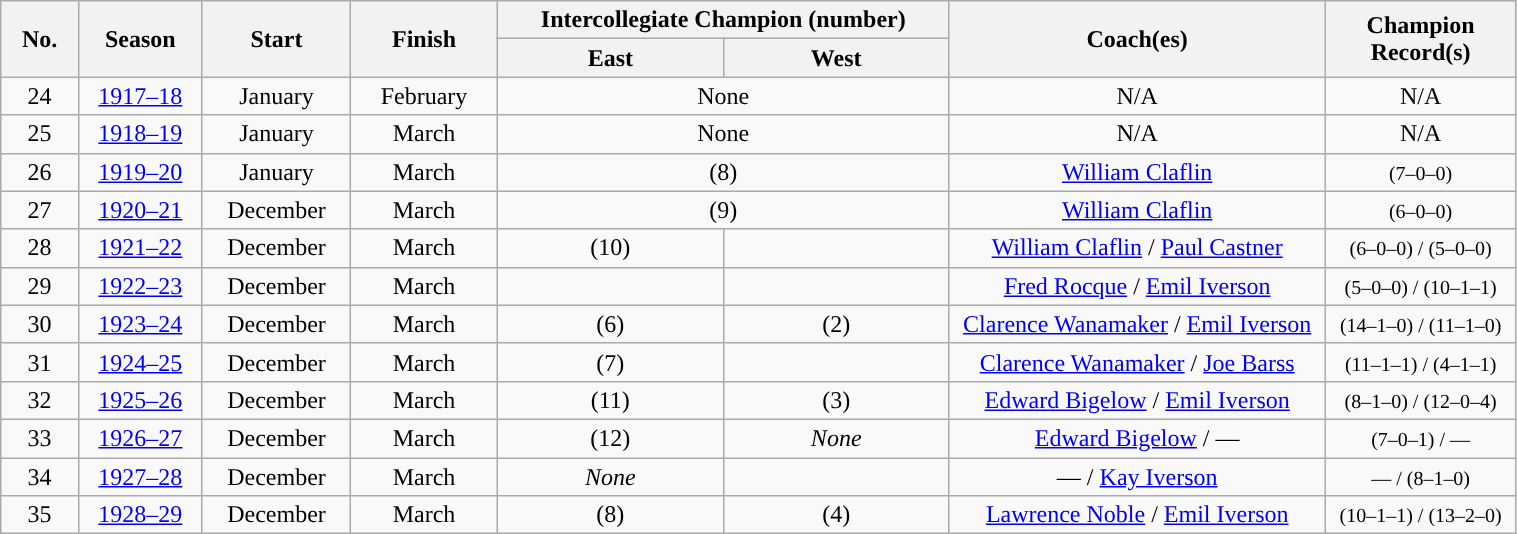<table class="wikitable" width="80%">
<tr>
<th style="width:3em" rowspan=2>No.</th>
<th style="width:5em" rowspan=2>Season</th>
<th style="width:6em" rowspan=2>Start</th>
<th style="width:6em" rowspan=2>Finish</th>
<th style="width:20em" colspan=2>Intercollegiate Champion (number)</th>
<th style="width:17em" rowspan=2>Coach(es)</th>
<th style="width:8em" rowspan=2>Champion Record(s)</th>
</tr>
<tr style="text-align:center;">
<th style="width:10em">East</th>
<th style="width:10em">West</th>
</tr>
<tr style="text-align:center;">
<td>24</td>
<td><a href='#'>1917–18</a></td>
<td>January</td>
<td>February</td>
<td colspan=2>None</td>
<td>N/A</td>
<td>N/A</td>
</tr>
<tr style="text-align:center;">
<td>25</td>
<td><a href='#'>1918–19</a></td>
<td>January</td>
<td>March</td>
<td colspan=2>None</td>
<td>N/A</td>
<td>N/A</td>
</tr>
<tr style="text-align:center;">
<td>26</td>
<td><a href='#'>1919–20</a></td>
<td>January</td>
<td>March</td>
<td colspan=2><strong><a href='#'></a></strong> (8)</td>
<td><a href='#'>William Claflin</a></td>
<td><small>(7–0–0)</small></td>
</tr>
<tr style="text-align:center;">
<td>27</td>
<td><a href='#'>1920–21</a></td>
<td>December</td>
<td>March</td>
<td colspan=2><strong><a href='#'></a></strong> (9)</td>
<td><a href='#'>William Claflin</a></td>
<td><small>(6–0–0)</small></td>
</tr>
<tr style="text-align:center;">
<td>28</td>
<td><a href='#'>1921–22</a></td>
<td>December</td>
<td>March</td>
<td><strong><a href='#'></a></strong> (10)</td>
<td><strong><a href='#'></a></strong></td>
<td><a href='#'>William Claflin</a> / <a href='#'>Paul Castner</a></td>
<td><small>(6–0–0) / (5–0–0)</small></td>
</tr>
<tr style="text-align:center;">
<td>29</td>
<td><a href='#'>1922–23</a></td>
<td>December</td>
<td>March</td>
<td><strong><a href='#'></a></strong></td>
<td><strong><a href='#'></a></strong></td>
<td><a href='#'>Fred Rocque</a> / <a href='#'>Emil Iverson</a></td>
<td><small> (5–0–0) / (10–1–1)</small></td>
</tr>
<tr style="text-align:center;">
<td>30</td>
<td><a href='#'>1923–24</a></td>
<td>December</td>
<td>March</td>
<td><strong><a href='#'></a></strong> (6)</td>
<td><strong><a href='#'></a></strong> (2)</td>
<td><a href='#'>Clarence Wanamaker</a> / <a href='#'>Emil Iverson</a></td>
<td><small>(14–1–0) / (11–1–0)</small></td>
</tr>
<tr style="text-align:center;">
<td>31</td>
<td><a href='#'>1924–25</a></td>
<td>December</td>
<td>March</td>
<td><strong><a href='#'></a></strong> (7)</td>
<td><strong><a href='#'></a></strong></td>
<td><a href='#'>Clarence Wanamaker</a> / <a href='#'>Joe Barss</a></td>
<td><small>(11–1–1) / (4–1–1)</small></td>
</tr>
<tr style="text-align:center;">
<td>32</td>
<td><a href='#'>1925–26</a></td>
<td>December</td>
<td>March</td>
<td><strong><a href='#'></a></strong> (11)</td>
<td><strong><a href='#'></a></strong> (3)</td>
<td><a href='#'>Edward Bigelow</a> / <a href='#'>Emil Iverson</a></td>
<td><small>(8–1–0) / (12–0–4)</small></td>
</tr>
<tr style="text-align:center;">
<td>33</td>
<td><a href='#'>1926–27</a></td>
<td>December</td>
<td>March</td>
<td><strong><a href='#'></a></strong> (12)</td>
<td><em>None</em></td>
<td><a href='#'>Edward Bigelow</a> / —</td>
<td><small>(7–0–1) / —</small></td>
</tr>
<tr style="text-align:center;">
<td>34</td>
<td><a href='#'>1927–28</a></td>
<td>December</td>
<td>March</td>
<td><em>None</em></td>
<td><strong><a href='#'></a></strong></td>
<td>— / <a href='#'>Kay Iverson</a></td>
<td><small>— / (8–1–0)</small></td>
</tr>
<tr style="text-align:center;">
<td>35</td>
<td><a href='#'>1928–29</a></td>
<td>December</td>
<td>March</td>
<td><strong><a href='#'></a></strong> (8)</td>
<td><strong><a href='#'></a></strong> (4)</td>
<td><a href='#'>Lawrence Noble</a> / <a href='#'>Emil Iverson</a></td>
<td><small>(10–1–1) / (13–2–0)</small></td>
</tr>
</table>
